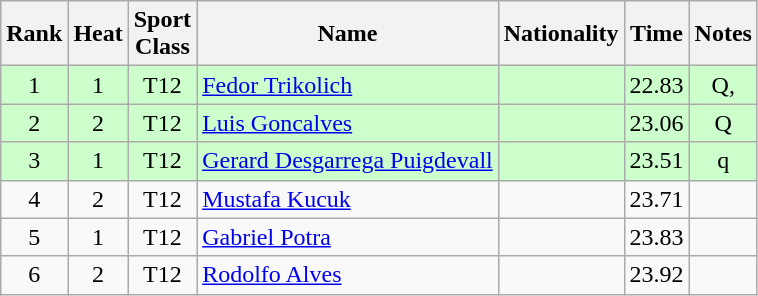<table class="wikitable sortable" style="text-align:center">
<tr>
<th>Rank</th>
<th>Heat</th>
<th>Sport<br>Class</th>
<th>Name</th>
<th>Nationality</th>
<th>Time</th>
<th>Notes</th>
</tr>
<tr bgcolor=ccffcc>
<td>1</td>
<td>1</td>
<td>T12</td>
<td align=left><a href='#'>Fedor Trikolich</a></td>
<td align=left></td>
<td>22.83</td>
<td>Q, </td>
</tr>
<tr bgcolor=ccffcc>
<td>2</td>
<td>2</td>
<td>T12</td>
<td align=left><a href='#'>Luis Goncalves</a></td>
<td align=left></td>
<td>23.06</td>
<td>Q</td>
</tr>
<tr bgcolor=ccffcc>
<td>3</td>
<td>1</td>
<td>T12</td>
<td align=left><a href='#'>Gerard Desgarrega Puigdevall</a></td>
<td align=left></td>
<td>23.51</td>
<td>q</td>
</tr>
<tr>
<td>4</td>
<td>2</td>
<td>T12</td>
<td align=left><a href='#'>Mustafa Kucuk</a></td>
<td align=left></td>
<td>23.71</td>
<td></td>
</tr>
<tr>
<td>5</td>
<td>1</td>
<td>T12</td>
<td align=left><a href='#'>Gabriel Potra</a></td>
<td align=left></td>
<td>23.83</td>
<td></td>
</tr>
<tr>
<td>6</td>
<td>2</td>
<td>T12</td>
<td align=left><a href='#'>Rodolfo Alves</a></td>
<td align=left></td>
<td>23.92</td>
<td></td>
</tr>
</table>
